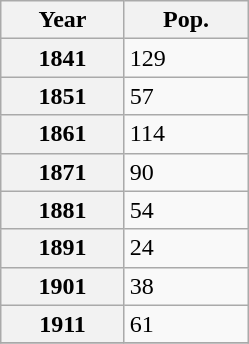<table class="wikitable" style="margin:0; border:1px solid darkgrey;">
<tr>
<th style="width:75px;">Year</th>
<th style="width:75px;">Pop.</th>
</tr>
<tr>
<th>1841</th>
<td>129 </td>
</tr>
<tr>
<th>1851</th>
<td>57 </td>
</tr>
<tr>
<th>1861</th>
<td>114 </td>
</tr>
<tr>
<th>1871</th>
<td>90 </td>
</tr>
<tr>
<th>1881</th>
<td>54 </td>
</tr>
<tr>
<th>1891</th>
<td>24 </td>
</tr>
<tr>
<th>1901</th>
<td>38 </td>
</tr>
<tr>
<th>1911</th>
<td>61 </td>
</tr>
<tr>
</tr>
</table>
